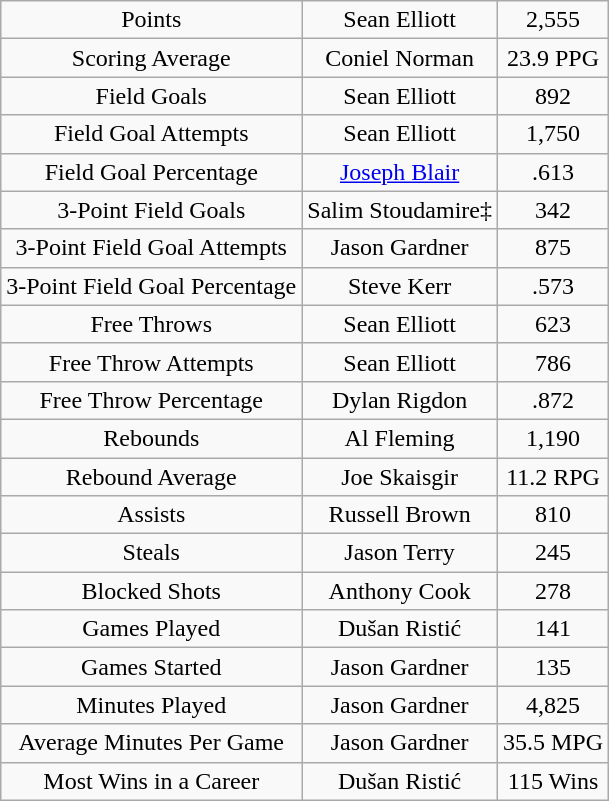<table class="wikitable" style="text-align:center;">
<tr>
<td>Points</td>
<td>Sean Elliott</td>
<td>2,555</td>
</tr>
<tr>
<td>Scoring Average</td>
<td>Coniel Norman</td>
<td>23.9 PPG</td>
</tr>
<tr>
<td>Field Goals</td>
<td>Sean Elliott</td>
<td>892</td>
</tr>
<tr>
<td>Field Goal Attempts</td>
<td>Sean Elliott</td>
<td>1,750</td>
</tr>
<tr>
<td>Field Goal Percentage</td>
<td><a href='#'>Joseph Blair</a></td>
<td>.613</td>
</tr>
<tr>
<td>3-Point Field Goals</td>
<td>Salim Stoudamire‡</td>
<td>342</td>
</tr>
<tr>
<td>3-Point Field Goal Attempts</td>
<td>Jason Gardner</td>
<td>875</td>
</tr>
<tr>
<td>3-Point Field Goal Percentage</td>
<td>Steve Kerr</td>
<td>.573</td>
</tr>
<tr>
<td>Free Throws</td>
<td>Sean Elliott</td>
<td>623</td>
</tr>
<tr>
<td>Free Throw Attempts</td>
<td>Sean Elliott</td>
<td>786</td>
</tr>
<tr>
<td>Free Throw Percentage</td>
<td>Dylan Rigdon</td>
<td>.872</td>
</tr>
<tr>
<td>Rebounds</td>
<td>Al Fleming</td>
<td>1,190</td>
</tr>
<tr>
<td>Rebound Average</td>
<td>Joe Skaisgir</td>
<td>11.2 RPG</td>
</tr>
<tr>
<td>Assists</td>
<td>Russell Brown</td>
<td>810</td>
</tr>
<tr>
<td>Steals</td>
<td>Jason Terry</td>
<td>245</td>
</tr>
<tr>
<td>Blocked Shots</td>
<td>Anthony Cook</td>
<td>278</td>
</tr>
<tr>
<td>Games Played</td>
<td>Dušan Ristić</td>
<td>141</td>
</tr>
<tr>
<td>Games Started</td>
<td>Jason Gardner</td>
<td>135</td>
</tr>
<tr>
<td>Minutes Played</td>
<td>Jason Gardner</td>
<td>4,825</td>
</tr>
<tr>
<td>Average Minutes Per Game</td>
<td>Jason Gardner</td>
<td>35.5 MPG</td>
</tr>
<tr>
<td>Most Wins in a Career</td>
<td>Dušan Ristić</td>
<td>115 Wins</td>
</tr>
</table>
